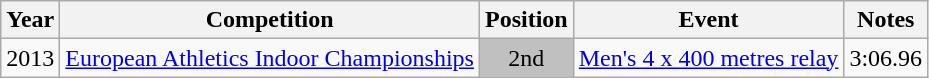<table class=wikitable>
<tr>
<th>Year</th>
<th>Competition</th>
<th>Position</th>
<th>Event</th>
<th>Notes</th>
</tr>
<tr>
<td>2013</td>
<td><a href='#'>European Athletics Indoor Championships</a></td>
<td bgcolor="silver" align="center">2nd</td>
<td><a href='#'>Men's 4 x 400 metres relay</a></td>
<td>3:06.96</td>
</tr>
</table>
